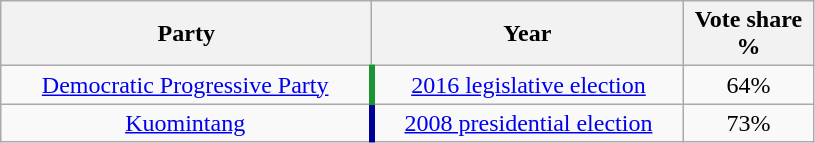<table class="wikitable" style="text-align:center">
<tr>
<th width=240>Party</th>
<th width=200>Year</th>
<th width=80>Vote share %</th>
</tr>
<tr>
<td align=center style="border-right:4px solid #1B9431;" align="center"><a href='#'>Democratic Progressive Party</a></td>
<td><a href='#'>2016 legislative election</a></td>
<td>64%</td>
</tr>
<tr>
<td align=center style="border-right:4px solid #000099;" align="center"><a href='#'>Kuomintang</a></td>
<td><a href='#'>2008 presidential election</a></td>
<td>73%</td>
</tr>
</table>
